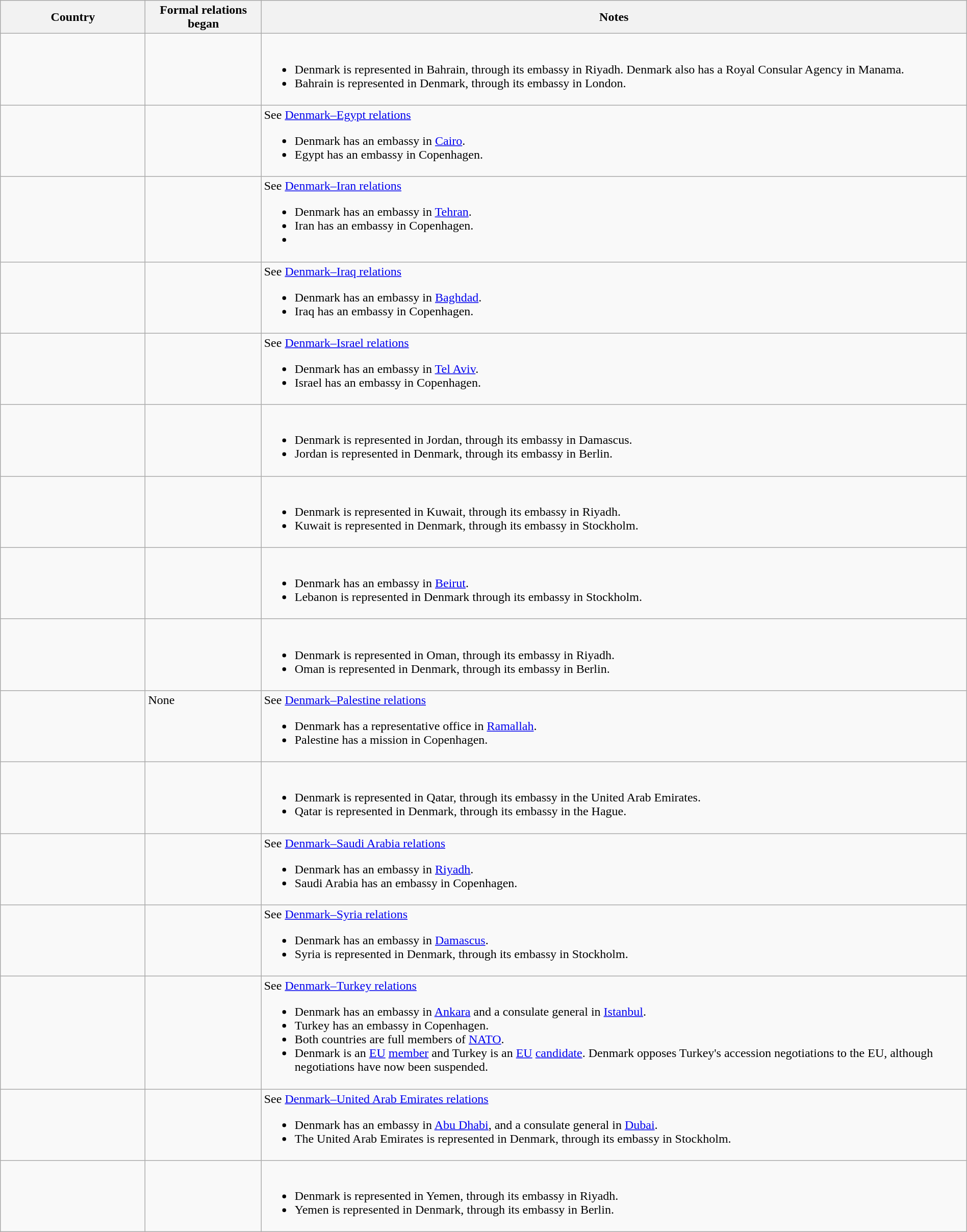<table class="wikitable sortable" border="1" style="width:100%; margin:auto;">
<tr>
<th width="15%">Country</th>
<th width="12%">Formal relations began</th>
<th>Notes</th>
</tr>
<tr - valign="top">
<td></td>
<td></td>
<td><br><ul><li>Denmark is represented in Bahrain, through its embassy in Riyadh. Denmark also has a Royal Consular Agency in Manama.</li><li>Bahrain is represented in Denmark, through its embassy in London.</li></ul></td>
</tr>
<tr - valign="top">
<td></td>
<td></td>
<td>See <a href='#'>Denmark–Egypt relations</a><br><ul><li>Denmark has an embassy in <a href='#'>Cairo</a>.</li><li>Egypt has an embassy in Copenhagen.</li></ul></td>
</tr>
<tr - valign="top">
<td></td>
<td></td>
<td>See <a href='#'>Denmark–Iran relations</a><br><ul><li>Denmark has an embassy in <a href='#'>Tehran</a>.</li><li>Iran has an embassy in Copenhagen.</li><li></li></ul></td>
</tr>
<tr - valign="top">
<td></td>
<td></td>
<td>See <a href='#'>Denmark–Iraq relations</a><br><ul><li>Denmark has an embassy in <a href='#'>Baghdad</a>.</li><li>Iraq has an embassy in Copenhagen.</li></ul></td>
</tr>
<tr - valign="top">
<td></td>
<td></td>
<td>See <a href='#'>Denmark–Israel relations</a><br><ul><li>Denmark has an embassy in <a href='#'>Tel Aviv</a>.</li><li>Israel has an embassy in Copenhagen.</li></ul></td>
</tr>
<tr - valign="top">
<td></td>
<td></td>
<td><br><ul><li>Denmark is represented in Jordan, through its embassy in Damascus.</li><li>Jordan is represented in Denmark, through its embassy in Berlin.</li></ul></td>
</tr>
<tr - valign="top">
<td></td>
<td></td>
<td><br><ul><li>Denmark is represented in Kuwait, through its embassy in Riyadh.</li><li>Kuwait is represented in Denmark, through its embassy in Stockholm.</li></ul></td>
</tr>
<tr - valign="top">
<td></td>
<td></td>
<td><br><ul><li>Denmark has an embassy in <a href='#'>Beirut</a>.</li><li>Lebanon is represented in Denmark through its embassy in Stockholm.</li></ul></td>
</tr>
<tr - valign="top">
<td></td>
<td></td>
<td><br><ul><li>Denmark is represented in Oman, through its embassy in Riyadh.</li><li>Oman is represented in Denmark, through its embassy in Berlin.</li></ul></td>
</tr>
<tr - valign="top">
<td></td>
<td>None</td>
<td>See <a href='#'>Denmark–Palestine relations</a><br><ul><li>Denmark has a representative office in <a href='#'>Ramallah</a>.</li><li>Palestine has a mission in Copenhagen.</li></ul></td>
</tr>
<tr - valign="top">
<td></td>
<td></td>
<td><br><ul><li>Denmark is represented in Qatar, through its embassy in the United Arab Emirates.</li><li>Qatar is represented in Denmark, through its embassy in the Hague.</li></ul></td>
</tr>
<tr - valign="top">
<td></td>
<td></td>
<td>See <a href='#'>Denmark–Saudi Arabia relations</a><br><ul><li>Denmark has an embassy in <a href='#'>Riyadh</a>.</li><li>Saudi Arabia has an embassy in Copenhagen.</li></ul></td>
</tr>
<tr - valign="top">
<td></td>
<td></td>
<td>See <a href='#'>Denmark–Syria relations</a><br><ul><li>Denmark has an embassy in <a href='#'>Damascus</a>.</li><li>Syria is represented in Denmark, through its embassy in Stockholm.</li></ul></td>
</tr>
<tr - valign="top">
<td></td>
<td></td>
<td>See <a href='#'>Denmark–Turkey relations</a><br><ul><li>Denmark has an embassy in <a href='#'>Ankara</a> and a consulate general in <a href='#'>Istanbul</a>.</li><li>Turkey has an embassy in Copenhagen.</li><li>Both countries are full members of <a href='#'>NATO</a>.</li><li>Denmark is an <a href='#'>EU</a> <a href='#'>member</a> and Turkey is an <a href='#'>EU</a> <a href='#'>candidate</a>. Denmark opposes Turkey's accession negotiations to the EU, although negotiations have now been suspended.</li></ul></td>
</tr>
<tr - valign="top">
<td></td>
<td></td>
<td>See <a href='#'>Denmark–United Arab Emirates relations</a><br><ul><li>Denmark has an embassy in <a href='#'>Abu Dhabi</a>, and a consulate general in <a href='#'>Dubai</a>.</li><li>The United Arab Emirates is represented in Denmark, through its embassy in Stockholm.</li></ul></td>
</tr>
<tr - valign="top">
<td></td>
<td></td>
<td><br><ul><li>Denmark is represented in Yemen, through its embassy in Riyadh.</li><li>Yemen is represented in Denmark, through its embassy in Berlin.</li></ul></td>
</tr>
</table>
